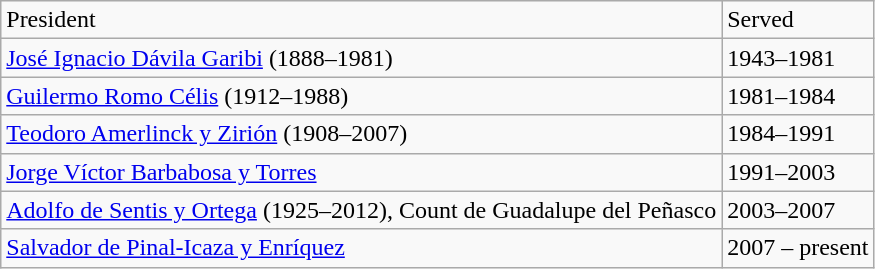<table class="wikitable">
<tr>
<td>President</td>
<td>Served</td>
</tr>
<tr>
<td><a href='#'>José Ignacio Dávila Garibi</a> (1888–1981)</td>
<td>1943–1981</td>
</tr>
<tr>
<td><a href='#'>Guilermo Romo Célis</a> (1912–1988)</td>
<td>1981–1984</td>
</tr>
<tr>
<td><a href='#'>Teodoro Amerlinck y Zirión</a> (1908–2007)</td>
<td>1984–1991</td>
</tr>
<tr>
<td><a href='#'>Jorge Víctor Barbabosa y Torres</a></td>
<td>1991–2003</td>
</tr>
<tr>
<td><a href='#'>Adolfo de Sentis y Ortega</a> (1925–2012), Count de Guadalupe del Peñasco</td>
<td>2003–2007</td>
</tr>
<tr>
<td><a href='#'>Salvador de Pinal-Icaza y Enríquez</a></td>
<td>2007 – present</td>
</tr>
</table>
